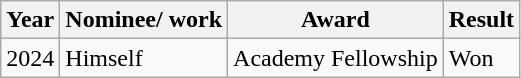<table class="wikitable">
<tr>
<th>Year</th>
<th>Nominee/ work</th>
<th>Award</th>
<th>Result</th>
</tr>
<tr>
<td>2024</td>
<td>Himself</td>
<td>Academy Fellowship </td>
<td>Won</td>
</tr>
</table>
